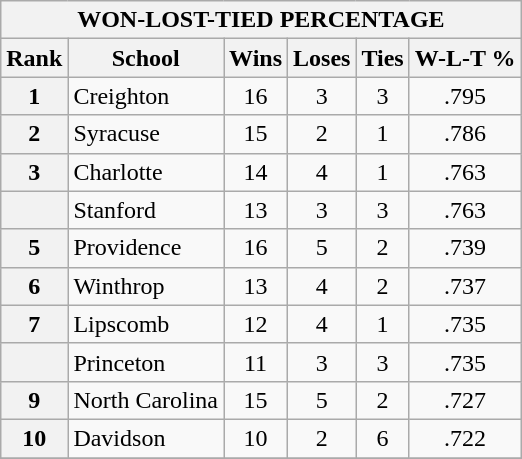<table class="wikitable">
<tr>
<th colspan=7>WON-LOST-TIED PERCENTAGE</th>
</tr>
<tr>
<th>Rank</th>
<th>School</th>
<th>Wins</th>
<th>Loses</th>
<th>Ties</th>
<th>W-L-T %</th>
</tr>
<tr>
<th>1</th>
<td>Creighton</td>
<td style="text-align:center;">16</td>
<td style="text-align:center;">3</td>
<td style="text-align:center;">3</td>
<td style="text-align:center;">.795</td>
</tr>
<tr>
<th>2</th>
<td>Syracuse</td>
<td style="text-align:center;">15</td>
<td style="text-align:center;">2</td>
<td style="text-align:center;">1</td>
<td style="text-align:center;">.786</td>
</tr>
<tr>
<th>3</th>
<td>Charlotte</td>
<td style="text-align:center;">14</td>
<td style="text-align:center;">4</td>
<td style="text-align:center;">1</td>
<td style="text-align:center;">.763</td>
</tr>
<tr>
<th></th>
<td>Stanford</td>
<td style="text-align:center;">13</td>
<td style="text-align:center;">3</td>
<td style="text-align:center;">3</td>
<td style="text-align:center;">.763</td>
</tr>
<tr>
<th>5</th>
<td>Providence</td>
<td style="text-align:center;">16</td>
<td style="text-align:center;">5</td>
<td style="text-align:center;">2</td>
<td style="text-align:center;">.739</td>
</tr>
<tr>
<th>6</th>
<td>Winthrop</td>
<td style="text-align:center;">13</td>
<td style="text-align:center;">4</td>
<td style="text-align:center;">2</td>
<td style="text-align:center;">.737</td>
</tr>
<tr>
<th>7</th>
<td>Lipscomb</td>
<td style="text-align:center;">12</td>
<td style="text-align:center;">4</td>
<td style="text-align:center;">1</td>
<td style="text-align:center;">.735</td>
</tr>
<tr>
<th></th>
<td>Princeton</td>
<td style="text-align:center;">11</td>
<td style="text-align:center;">3</td>
<td style="text-align:center;">3</td>
<td style="text-align:center;">.735</td>
</tr>
<tr>
<th>9</th>
<td>North Carolina</td>
<td style="text-align:center;">15</td>
<td style="text-align:center;">5</td>
<td style="text-align:center;">2</td>
<td style="text-align:center;">.727</td>
</tr>
<tr>
<th>10</th>
<td>Davidson</td>
<td style="text-align:center;">10</td>
<td style="text-align:center;">2</td>
<td style="text-align:center;">6</td>
<td style="text-align:center;">.722</td>
</tr>
<tr>
</tr>
</table>
